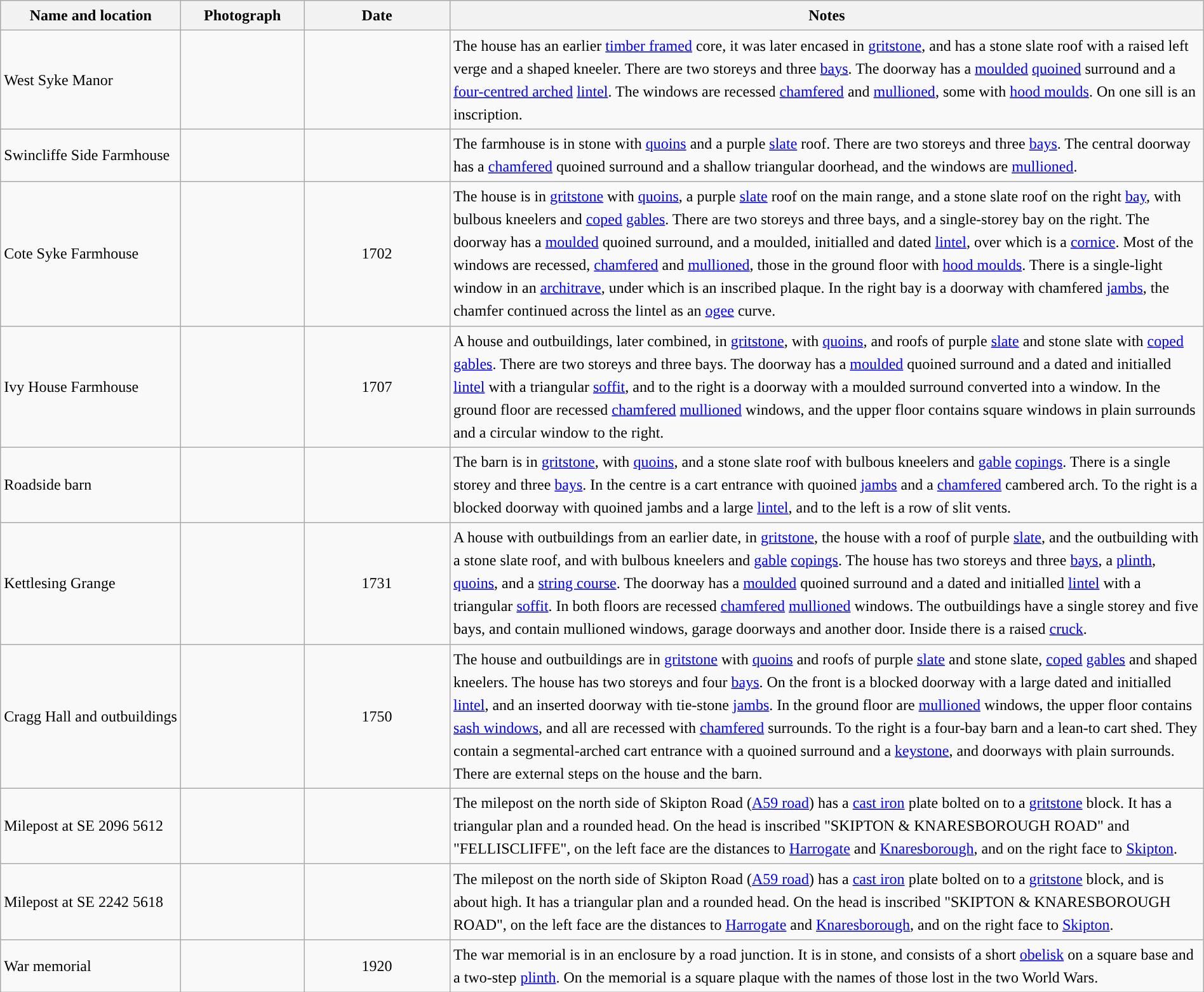<table class="wikitable sortable plainrowheaders" style="width:100%;border:0px;text-align:left;line-height:150%;">
<tr>
<th scope="col"  style="width:150px">Name and location</th>
<th scope="col"  style="width:100px" class="unsortable">Photograph</th>
<th scope="col"  style="width:120px">Date</th>
<th scope="col"  style="width:650px" class="unsortable">Notes</th>
</tr>
<tr>
<td>West Syke Manor<br><small></small></td>
<td></td>
<td align="center"></td>
<td>The house has an earlier <a href='#'>timber framed</a> core, it was later encased in <a href='#'>gritstone</a>, and has a stone slate roof with a raised left verge and a shaped kneeler.  There are two storeys and three <a href='#'>bays</a>.  The doorway has a <a href='#'>moulded</a> <a href='#'>quoined</a> surround and a <a href='#'>four-centred arched</a> <a href='#'>lintel</a>.  The windows are recessed <a href='#'>chamfered</a> and <a href='#'>mullioned</a>, some with <a href='#'>hood moulds</a>.  On one sill is an inscription.</td>
</tr>
<tr>
<td>Swincliffe Side Farmhouse<br><small></small></td>
<td></td>
<td align="center"></td>
<td>The farmhouse is in stone with <a href='#'>quoins</a> and a purple <a href='#'>slate</a> roof.  There are two storeys and three <a href='#'>bays</a>.  The central doorway has a <a href='#'>chamfered</a> quoined surround and a shallow triangular doorhead, and the windows are <a href='#'>mullioned</a>.</td>
</tr>
<tr>
<td>Cote Syke Farmhouse<br><small></small></td>
<td></td>
<td align="center">1702</td>
<td>The house is in <a href='#'>gritstone</a> with <a href='#'>quoins</a>, a purple <a href='#'>slate</a> roof on the main range, and a stone slate roof on the right <a href='#'>bay</a>, with bulbous kneelers and <a href='#'>coped</a> <a href='#'>gables</a>.  There are two storeys and three bays, and a single-storey bay on the right.  The doorway has a <a href='#'>moulded</a> quoined surround, and a moulded, initialled and dated <a href='#'>lintel</a>, over which is a <a href='#'>cornice</a>.  Most of the windows are recessed, <a href='#'>chamfered</a> and <a href='#'>mullioned</a>, those in the ground floor with <a href='#'>hood moulds</a>.  There is a single-light window in an <a href='#'>architrave</a>, under which is an inscribed plaque.  In the right bay is a doorway with chamfered <a href='#'>jambs</a>, the chamfer continued across the lintel as an <a href='#'>ogee</a> curve.</td>
</tr>
<tr>
<td>Ivy House Farmhouse<br><small></small></td>
<td></td>
<td align="center">1707</td>
<td>A house and outbuildings, later combined, in <a href='#'>gritstone</a>, with <a href='#'>quoins</a>, and roofs of purple <a href='#'>slate</a> and stone slate with <a href='#'>coped</a> <a href='#'>gables</a>.  There are two storeys and three bays.  The doorway has a <a href='#'>moulded</a> quoined surround and a dated and initialled <a href='#'>lintel</a> with a triangular <a href='#'>soffit</a>, and to the right is a doorway with a moulded surround converted into a window.  In the ground floor are recessed <a href='#'>chamfered</a> <a href='#'>mullioned</a> windows, and the upper floor contains square windows in plain surrounds and a circular window to the right.</td>
</tr>
<tr>
<td>Roadside barn<br><small></small></td>
<td></td>
<td align="center"></td>
<td>The barn is in <a href='#'>gritstone</a>, with <a href='#'>quoins</a>, and a stone slate roof with bulbous kneelers and <a href='#'>gable</a> <a href='#'>copings</a>.  There is a single storey and three <a href='#'>bays</a>.  In the centre is a cart entrance with quoined <a href='#'>jambs</a> and a <a href='#'>chamfered</a> cambered arch. To the right is a blocked doorway with quoined jambs and a large <a href='#'>lintel</a>, and to the left is a row of slit vents.</td>
</tr>
<tr>
<td>Kettlesing Grange<br><small></small></td>
<td></td>
<td align="center">1731</td>
<td>A house with outbuildings from an earlier date, in <a href='#'>gritstone</a>, the house with a roof of purple <a href='#'>slate</a>, and the outbuilding with a stone slate roof, and with bulbous kneelers and <a href='#'>gable</a> <a href='#'>copings</a>.  The house has two storeys and three <a href='#'>bays</a>, a <a href='#'>plinth</a>, <a href='#'>quoins</a>, and a <a href='#'>string course</a>.  The doorway has a <a href='#'>moulded</a> quoined surround and a dated and initialled <a href='#'>lintel</a> with a triangular <a href='#'>soffit</a>.  In both floors are recessed <a href='#'>chamfered</a> <a href='#'>mullioned</a> windows.  The outbuildings have a single storey and five bays, and contain mullioned windows, garage doorways and another door.  Inside there is a raised <a href='#'>cruck</a>.</td>
</tr>
<tr>
<td>Cragg Hall and outbuildings<br><small></small></td>
<td></td>
<td align="center">1750</td>
<td>The house and outbuildings are in <a href='#'>gritstone</a> with <a href='#'>quoins</a> and roofs of purple <a href='#'>slate</a> and stone slate, <a href='#'>coped</a> <a href='#'>gables</a> and shaped kneelers.  The house has two storeys and four <a href='#'>bays</a>.  On the front is a blocked doorway with a large dated and initialled <a href='#'>lintel</a>, and an inserted doorway with tie-stone <a href='#'>jambs</a>.  In the ground floor are <a href='#'>mullioned</a> windows, the upper floor contains <a href='#'>sash windows</a>, and all are recessed with <a href='#'>chamfered</a> surrounds.  To the right is a four-bay barn and a lean-to cart shed.  They contain a segmental-arched cart entrance with a quoined surround and a <a href='#'>keystone</a>, and doorways with plain surrounds.  There are external steps on the house and the barn.</td>
</tr>
<tr>
<td>Milepost at SE 2096 5612<br><small></small></td>
<td></td>
<td align="center"></td>
<td>The milepost on the north side of Skipton Road (<a href='#'>A59 road</a>) has a <a href='#'>cast iron</a> plate bolted on to a <a href='#'>gritstone</a> block.  It has a triangular plan and a rounded head.  On the head is inscribed "SKIPTON & KNARESBOROUGH ROAD" and "FELLISCLIFFE", on the left face are the distances to <a href='#'>Harrogate</a> and <a href='#'>Knaresborough</a>, and on the right face to <a href='#'>Skipton</a>.</td>
</tr>
<tr>
<td>Milepost at SE 2242 5618<br><small></small></td>
<td></td>
<td align="center"></td>
<td>The milepost on the north side of Skipton Road (<a href='#'>A59 road</a>) has a <a href='#'>cast iron</a> plate bolted on to a <a href='#'>gritstone</a> block, and is about  high.  It has a triangular plan and a rounded head.  On the head is inscribed "SKIPTON & KNARESBOROUGH ROAD", on the left face are the distances to <a href='#'>Harrogate</a> and <a href='#'>Knaresborough</a>, and on the right face to <a href='#'>Skipton</a>.</td>
</tr>
<tr>
<td>War memorial<br><small></small></td>
<td></td>
<td align="center">1920</td>
<td>The war memorial is in an enclosure by a road junction.  It is in stone, and consists of a short <a href='#'>obelisk</a> on a square base and a two-step <a href='#'>plinth</a>.  On the memorial is a square plaque with the names of those lost in the two World Wars.</td>
</tr>
<tr>
</tr>
</table>
